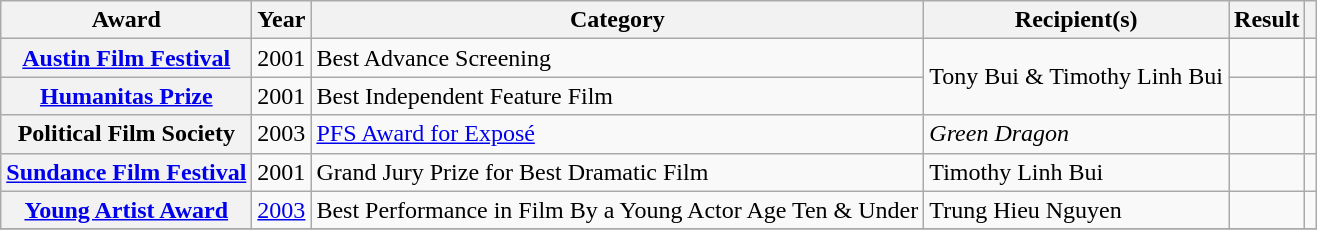<table class="wikitable sortable plainrowheaders">
<tr>
<th scope="col">Award</th>
<th scope="col">Year</th>
<th scope="col">Category</th>
<th scope="col">Recipient(s)</th>
<th scope="col">Result</th>
<th scope="col" class="unsortable"></th>
</tr>
<tr>
<th scope="row"><a href='#'>Austin Film Festival</a></th>
<td align="center">2001</td>
<td>Best Advance Screening</td>
<td rowspan="2">Tony Bui & Timothy Linh Bui</td>
<td></td>
<td align="center"></td>
</tr>
<tr>
<th scope="row"><a href='#'>Humanitas Prize</a></th>
<td align="center">2001</td>
<td>Best Independent Feature Film</td>
<td></td>
<td align="center"></td>
</tr>
<tr>
<th scope="row">Political Film Society</th>
<td align="center">2003</td>
<td><a href='#'>PFS Award for Exposé</a></td>
<td><em>Green Dragon</em></td>
<td></td>
<td align="center"></td>
</tr>
<tr>
<th scope="row"><a href='#'>Sundance Film Festival</a></th>
<td align="center">2001</td>
<td>Grand Jury Prize for Best Dramatic Film</td>
<td>Timothy Linh Bui</td>
<td></td>
<td align="center"></td>
</tr>
<tr>
<th scope="row"><a href='#'>Young Artist Award</a></th>
<td align="center"><a href='#'>2003</a></td>
<td>Best Performance in Film By a Young Actor Age Ten & Under</td>
<td>Trung Hieu Nguyen</td>
<td></td>
<td align="center"></td>
</tr>
<tr>
</tr>
</table>
